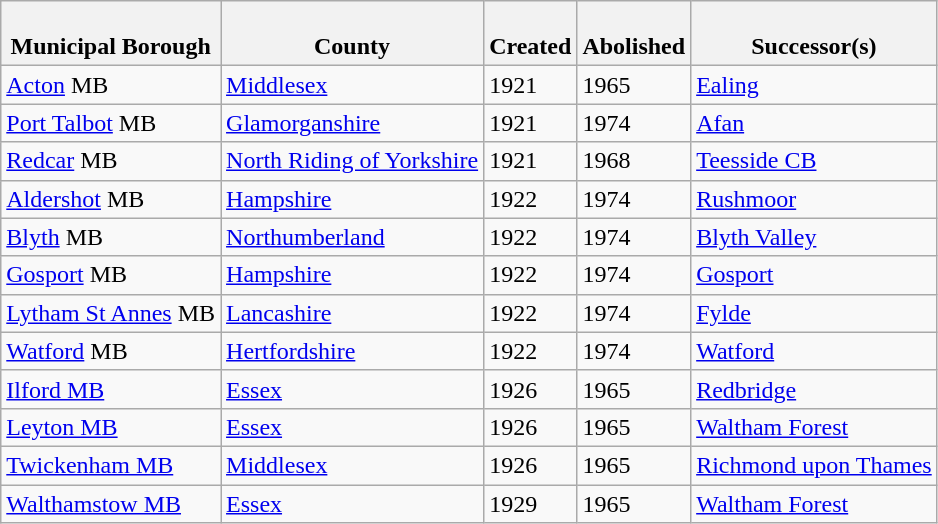<table class="wikitable sortable">
<tr>
<th><br>Municipal Borough</th>
<th><br>County</th>
<th><br>Created</th>
<th><br>Abolished</th>
<th><br>Successor(s)</th>
</tr>
<tr>
<td><a href='#'>Acton</a> MB</td>
<td><a href='#'>Middlesex</a></td>
<td>1921</td>
<td>1965</td>
<td><a href='#'>Ealing</a></td>
</tr>
<tr>
<td><a href='#'>Port Talbot</a> MB</td>
<td><a href='#'>Glamorganshire</a></td>
<td>1921</td>
<td>1974</td>
<td><a href='#'>Afan</a></td>
</tr>
<tr>
<td><a href='#'>Redcar</a> MB</td>
<td><a href='#'>North Riding of Yorkshire</a></td>
<td>1921</td>
<td>1968</td>
<td><a href='#'>Teesside CB</a></td>
</tr>
<tr>
<td><a href='#'>Aldershot</a> MB</td>
<td><a href='#'>Hampshire</a></td>
<td>1922</td>
<td>1974</td>
<td><a href='#'>Rushmoor</a></td>
</tr>
<tr>
<td><a href='#'>Blyth</a> MB</td>
<td><a href='#'>Northumberland</a></td>
<td>1922</td>
<td>1974</td>
<td><a href='#'>Blyth Valley</a></td>
</tr>
<tr>
<td><a href='#'>Gosport</a> MB</td>
<td><a href='#'>Hampshire</a></td>
<td>1922</td>
<td>1974</td>
<td><a href='#'>Gosport</a></td>
</tr>
<tr>
<td><a href='#'>Lytham St Annes</a> MB</td>
<td><a href='#'>Lancashire</a></td>
<td>1922</td>
<td>1974</td>
<td><a href='#'>Fylde</a></td>
</tr>
<tr>
<td><a href='#'>Watford</a> MB</td>
<td><a href='#'>Hertfordshire</a></td>
<td>1922</td>
<td>1974</td>
<td><a href='#'>Watford</a></td>
</tr>
<tr>
<td><a href='#'>Ilford MB</a></td>
<td><a href='#'>Essex</a></td>
<td>1926</td>
<td>1965</td>
<td><a href='#'>Redbridge</a></td>
</tr>
<tr>
<td><a href='#'>Leyton MB</a></td>
<td><a href='#'>Essex</a></td>
<td>1926</td>
<td>1965</td>
<td><a href='#'>Waltham Forest</a></td>
</tr>
<tr>
<td><a href='#'>Twickenham MB</a></td>
<td><a href='#'>Middlesex</a></td>
<td>1926</td>
<td>1965</td>
<td><a href='#'>Richmond upon Thames</a></td>
</tr>
<tr>
<td><a href='#'>Walthamstow MB</a></td>
<td><a href='#'>Essex</a></td>
<td>1929</td>
<td>1965</td>
<td><a href='#'>Waltham Forest</a></td>
</tr>
</table>
